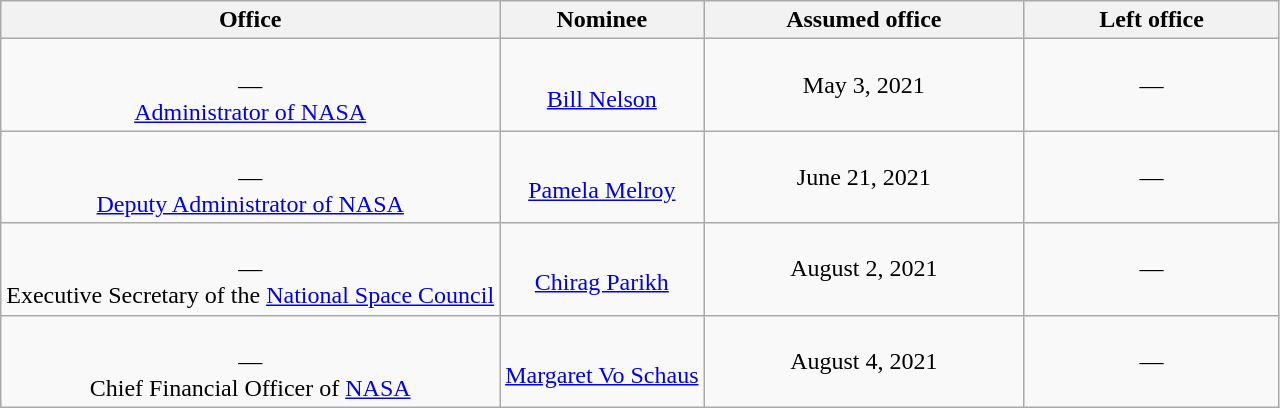<table class="wikitable sortable" style="text-align:center">
<tr>
<th>Office</th>
<th>Nominee</th>
<th style="width:25%;" data-sort-type="date">Assumed office</th>
<th style="width:20%;" data-sort-type="date">Left office</th>
</tr>
<tr>
<td><br>—<br><a href='#'>Administrator of NASA</a></td>
<td><br><a href='#'>Bill Nelson</a></td>
<td>May 3, 2021<br></td>
<td>—</td>
</tr>
<tr>
<td><br>—<br><a href='#'>Deputy Administrator of NASA</a></td>
<td><br><a href='#'>Pamela Melroy</a></td>
<td>June 21, 2021<br></td>
<td>—</td>
</tr>
<tr>
<td><br>—<br>Executive Secretary of the <a href='#'>National Space Council</a></td>
<td><br><a href='#'>Chirag Parikh</a></td>
<td>August 2, 2021</td>
<td>—</td>
</tr>
<tr>
<td><br>—<br>Chief Financial Officer of <a href='#'>NASA</a></td>
<td><br><a href='#'>Margaret Vo Schaus</a></td>
<td>August 4, 2021<br></td>
<td>—</td>
</tr>
</table>
